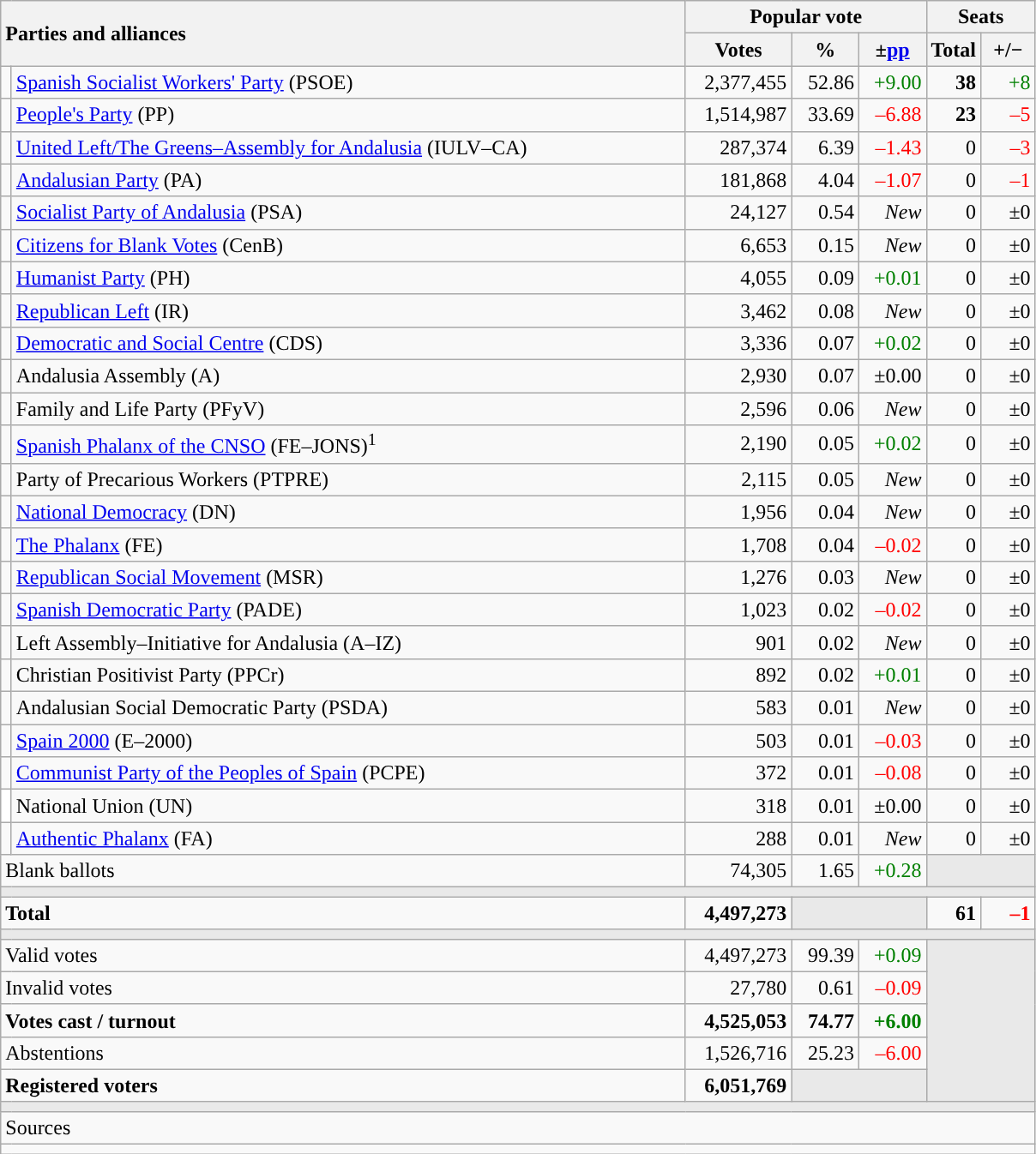<table class="wikitable" style="text-align:right;">
<tr>
<th style="text-align:left;" rowspan="2" colspan="2" width="525">Parties and alliances</th>
<th colspan="3">Popular vote</th>
<th colspan="2">Seats</th>
</tr>
<tr>
<th width="75">Votes</th>
<th width="45">%</th>
<th width="45">±<a href='#'>pp</a></th>
<th width="35">Total</th>
<th width="35">+/−</th>
</tr>
<tr>
<td width="1" style="color:inherit;background:"></td>
<td align="left"><a href='#'>Spanish Socialist Workers' Party</a> (PSOE)</td>
<td>2,377,455</td>
<td>52.86</td>
<td style="color:green;">+9.00</td>
<td><strong>38</strong></td>
<td style="color:green;">+8</td>
</tr>
<tr>
<td style="color:inherit;background:"></td>
<td align="left"><a href='#'>People's Party</a> (PP)</td>
<td>1,514,987</td>
<td>33.69</td>
<td style="color:red;">–6.88</td>
<td><strong>23</strong></td>
<td style="color:red;">–5</td>
</tr>
<tr>
<td style="color:inherit;background:"></td>
<td align="left"><a href='#'>United Left/The Greens–Assembly for Andalusia</a> (IULV–CA)</td>
<td>287,374</td>
<td>6.39</td>
<td style="color:red;">–1.43</td>
<td>0</td>
<td style="color:red;">–3</td>
</tr>
<tr>
<td style="color:inherit;background:"></td>
<td align="left"><a href='#'>Andalusian Party</a> (PA)</td>
<td>181,868</td>
<td>4.04</td>
<td style="color:red;">–1.07</td>
<td>0</td>
<td style="color:red;">–1</td>
</tr>
<tr>
<td style="color:inherit;background:"></td>
<td align="left"><a href='#'>Socialist Party of Andalusia</a> (PSA)</td>
<td>24,127</td>
<td>0.54</td>
<td><em>New</em></td>
<td>0</td>
<td>±0</td>
</tr>
<tr>
<td style="color:inherit;background:"></td>
<td align="left"><a href='#'>Citizens for Blank Votes</a> (CenB)</td>
<td>6,653</td>
<td>0.15</td>
<td><em>New</em></td>
<td>0</td>
<td>±0</td>
</tr>
<tr>
<td style="color:inherit;background:"></td>
<td align="left"><a href='#'>Humanist Party</a> (PH)</td>
<td>4,055</td>
<td>0.09</td>
<td style="color:green;">+0.01</td>
<td>0</td>
<td>±0</td>
</tr>
<tr>
<td style="color:inherit;background:"></td>
<td align="left"><a href='#'>Republican Left</a> (IR)</td>
<td>3,462</td>
<td>0.08</td>
<td><em>New</em></td>
<td>0</td>
<td>±0</td>
</tr>
<tr>
<td style="color:inherit;background:"></td>
<td align="left"><a href='#'>Democratic and Social Centre</a> (CDS)</td>
<td>3,336</td>
<td>0.07</td>
<td style="color:green;">+0.02</td>
<td>0</td>
<td>±0</td>
</tr>
<tr>
<td style="color:inherit;background:"></td>
<td align="left">Andalusia Assembly (A)</td>
<td>2,930</td>
<td>0.07</td>
<td>±0.00</td>
<td>0</td>
<td>±0</td>
</tr>
<tr>
<td style="color:inherit;background:"></td>
<td align="left">Family and Life Party (PFyV)</td>
<td>2,596</td>
<td>0.06</td>
<td><em>New</em></td>
<td>0</td>
<td>±0</td>
</tr>
<tr>
<td style="color:inherit;background:"></td>
<td align="left"><a href='#'>Spanish Phalanx of the CNSO</a> (FE–JONS)<sup>1</sup></td>
<td>2,190</td>
<td>0.05</td>
<td style="color:green;">+0.02</td>
<td>0</td>
<td>±0</td>
</tr>
<tr>
<td style="color:inherit;background:"></td>
<td align="left">Party of Precarious Workers (PTPRE)</td>
<td>2,115</td>
<td>0.05</td>
<td><em>New</em></td>
<td>0</td>
<td>±0</td>
</tr>
<tr>
<td style="color:inherit;background:"></td>
<td align="left"><a href='#'>National Democracy</a> (DN)</td>
<td>1,956</td>
<td>0.04</td>
<td><em>New</em></td>
<td>0</td>
<td>±0</td>
</tr>
<tr>
<td style="color:inherit;background:"></td>
<td align="left"><a href='#'>The Phalanx</a> (FE)</td>
<td>1,708</td>
<td>0.04</td>
<td style="color:red;">–0.02</td>
<td>0</td>
<td>±0</td>
</tr>
<tr>
<td style="color:inherit;background:"></td>
<td align="left"><a href='#'>Republican Social Movement</a> (MSR)</td>
<td>1,276</td>
<td>0.03</td>
<td><em>New</em></td>
<td>0</td>
<td>±0</td>
</tr>
<tr>
<td style="color:inherit;background:"></td>
<td align="left"><a href='#'>Spanish Democratic Party</a> (PADE)</td>
<td>1,023</td>
<td>0.02</td>
<td style="color:red;">–0.02</td>
<td>0</td>
<td>±0</td>
</tr>
<tr>
<td style="color:inherit;background:"></td>
<td align="left">Left Assembly–Initiative for Andalusia (A–IZ)</td>
<td>901</td>
<td>0.02</td>
<td><em>New</em></td>
<td>0</td>
<td>±0</td>
</tr>
<tr>
<td style="color:inherit;background:"></td>
<td align="left">Christian Positivist Party (PPCr)</td>
<td>892</td>
<td>0.02</td>
<td style="color:green;">+0.01</td>
<td>0</td>
<td>±0</td>
</tr>
<tr>
<td style="color:inherit;background:"></td>
<td align="left">Andalusian Social Democratic Party (PSDA)</td>
<td>583</td>
<td>0.01</td>
<td><em>New</em></td>
<td>0</td>
<td>±0</td>
</tr>
<tr>
<td style="color:inherit;background:"></td>
<td align="left"><a href='#'>Spain 2000</a> (E–2000)</td>
<td>503</td>
<td>0.01</td>
<td style="color:red;">–0.03</td>
<td>0</td>
<td>±0</td>
</tr>
<tr>
<td style="color:inherit;background:"></td>
<td align="left"><a href='#'>Communist Party of the Peoples of Spain</a> (PCPE)</td>
<td>372</td>
<td>0.01</td>
<td style="color:red;">–0.08</td>
<td>0</td>
<td>±0</td>
</tr>
<tr>
<td bgcolor="white"></td>
<td align="left">National Union (UN)</td>
<td>318</td>
<td>0.01</td>
<td>±0.00</td>
<td>0</td>
<td>±0</td>
</tr>
<tr>
<td style="color:inherit;background:"></td>
<td align="left"><a href='#'>Authentic Phalanx</a> (FA)</td>
<td>288</td>
<td>0.01</td>
<td><em>New</em></td>
<td>0</td>
<td>±0</td>
</tr>
<tr>
<td align="left" colspan="2">Blank ballots</td>
<td>74,305</td>
<td>1.65</td>
<td style="color:green;">+0.28</td>
<td bgcolor="#E9E9E9" colspan="2"></td>
</tr>
<tr>
<td colspan="7" bgcolor="#E9E9E9"></td>
</tr>
<tr style="font-weight:bold;">
<td align="left" colspan="2">Total</td>
<td>4,497,273</td>
<td bgcolor="#E9E9E9" colspan="2"></td>
<td>61</td>
<td style="color:red;">–1</td>
</tr>
<tr>
<td colspan="7" bgcolor="#E9E9E9"></td>
</tr>
<tr>
<td align="left" colspan="2">Valid votes</td>
<td>4,497,273</td>
<td>99.39</td>
<td style="color:green;">+0.09</td>
<td bgcolor="#E9E9E9" colspan="2" rowspan="5"></td>
</tr>
<tr>
<td align="left" colspan="2">Invalid votes</td>
<td>27,780</td>
<td>0.61</td>
<td style="color:red;">–0.09</td>
</tr>
<tr style="font-weight:bold;">
<td align="left" colspan="2">Votes cast / turnout</td>
<td>4,525,053</td>
<td>74.77</td>
<td style="color:green;">+6.00</td>
</tr>
<tr>
<td align="left" colspan="2">Abstentions</td>
<td>1,526,716</td>
<td>25.23</td>
<td style="color:red;">–6.00</td>
</tr>
<tr style="font-weight:bold;">
<td align="left" colspan="2">Registered voters</td>
<td>6,051,769</td>
<td bgcolor="#E9E9E9" colspan="2"></td>
</tr>
<tr>
<td colspan="7" bgcolor="#E9E9E9"></td>
</tr>
<tr>
<td align="left" colspan="7">Sources</td>
</tr>
<tr>
<td colspan="7" style="text-align:left; max-width:790px;"></td>
</tr>
</table>
